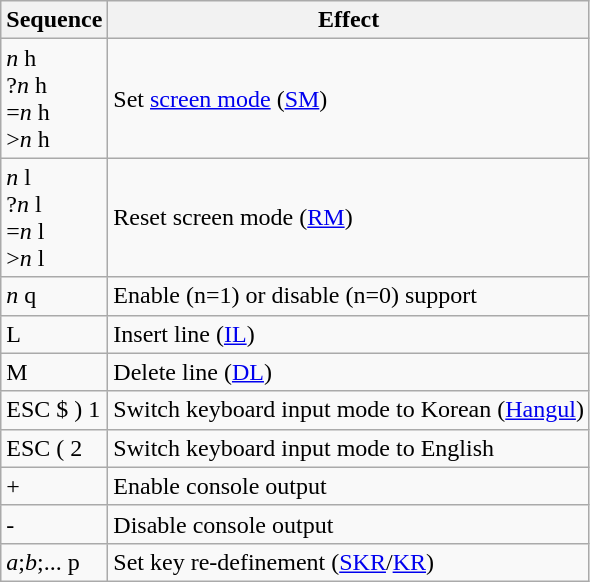<table class="wikitable">
<tr>
<th>Sequence</th>
<th>Effect</th>
</tr>
<tr>
<td> <em>n</em> h<br> ?<em>n</em> h<br> =<em>n</em> h<br> ><em>n</em> h</td>
<td>Set <a href='#'>screen mode</a> (<a href='#'>SM</a>)</td>
</tr>
<tr>
<td> <em>n</em> l<br> ?<em>n</em> l<br> =<em>n</em> l<br> ><em>n</em> l</td>
<td>Reset screen mode (<a href='#'>RM</a>)</td>
</tr>
<tr>
<td> <em>n</em> q</td>
<td>Enable (n=1) or disable (n=0)  support</td>
</tr>
<tr>
<td> L</td>
<td>Insert line (<a href='#'>IL</a>)</td>
</tr>
<tr>
<td> M</td>
<td>Delete line (<a href='#'>DL</a>)</td>
</tr>
<tr>
<td>ESC $ ) 1</td>
<td>Switch keyboard input mode to Korean (<a href='#'>Hangul</a>)</td>
</tr>
<tr>
<td>ESC ( 2</td>
<td>Switch keyboard input mode to English</td>
</tr>
<tr>
<td> +</td>
<td>Enable console output</td>
</tr>
<tr>
<td> -</td>
<td>Disable console output</td>
</tr>
<tr>
<td> <em>a</em>;<em>b</em>;... p</td>
<td>Set key re-definement (<a href='#'>SKR</a>/<a href='#'>KR</a>)</td>
</tr>
</table>
